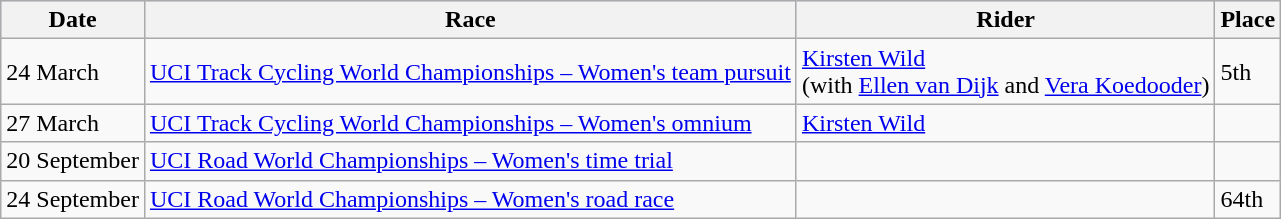<table class="wikitable">
<tr style="background:#ccccff;">
<th>Date</th>
<th>Race</th>
<th>Rider</th>
<th>Place</th>
</tr>
<tr>
<td>24 March</td>
<td><a href='#'>UCI Track Cycling World Championships – Women's team pursuit</a></td>
<td> <a href='#'>Kirsten Wild</a><br>(with <a href='#'>Ellen van Dijk</a> and <a href='#'>Vera Koedooder</a>)</td>
<td>5th</td>
</tr>
<tr>
<td>27 March</td>
<td><a href='#'>UCI Track Cycling World Championships – Women's omnium</a></td>
<td> <a href='#'>Kirsten Wild</a></td>
<td></td>
</tr>
<tr>
<td>20 September</td>
<td><a href='#'>UCI Road World Championships – Women's time trial</a></td>
<td></td>
<td></td>
</tr>
<tr>
<td>24 September</td>
<td><a href='#'>UCI Road World Championships – Women's road race</a></td>
<td></td>
<td>64th</td>
</tr>
</table>
